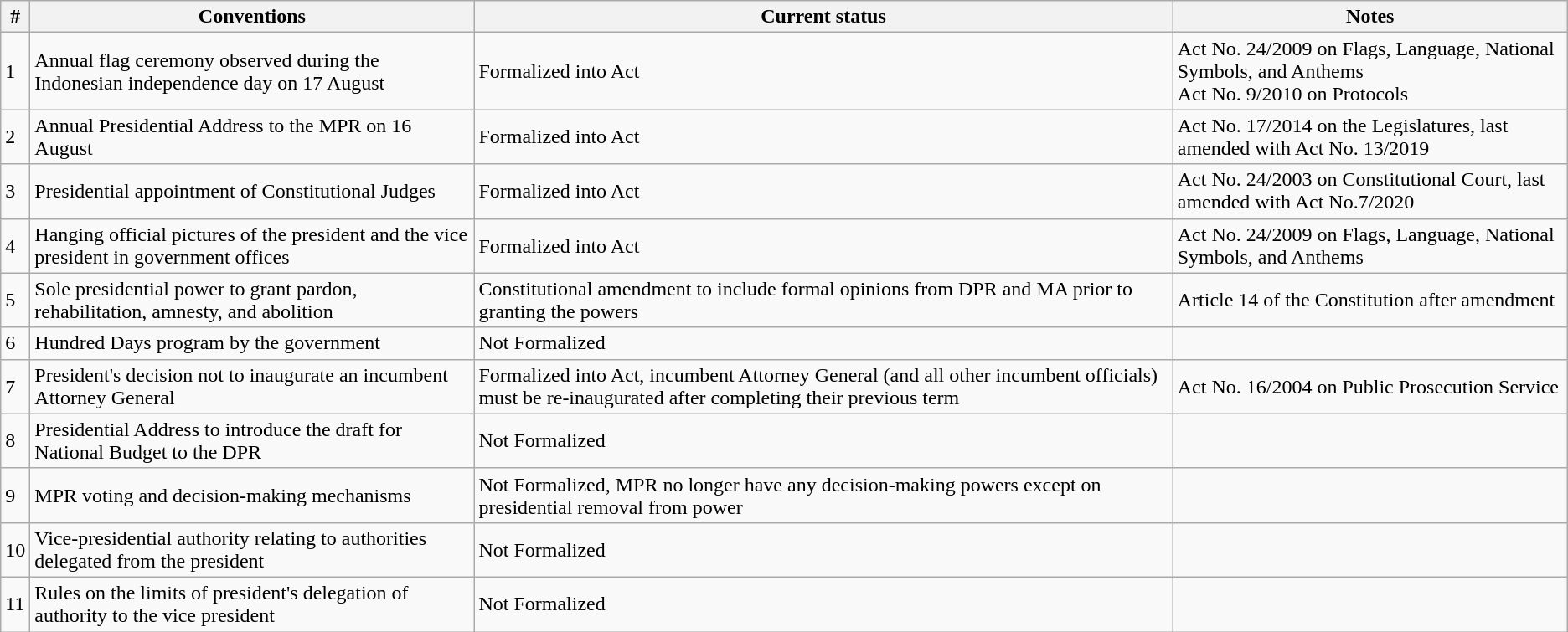<table class="wikitable">
<tr>
<th>#</th>
<th>Conventions</th>
<th>Current status</th>
<th>Notes</th>
</tr>
<tr>
<td>1</td>
<td>Annual flag ceremony observed during the Indonesian independence day on 17 August</td>
<td>Formalized into Act</td>
<td>Act No. 24/2009 on Flags, Language, National Symbols, and Anthems<br>Act No. 9/2010 on Protocols</td>
</tr>
<tr>
<td>2</td>
<td>Annual Presidential Address to the MPR on 16 August</td>
<td>Formalized into Act</td>
<td>Act No. 17/2014 on the Legislatures, last amended with Act No. 13/2019</td>
</tr>
<tr>
<td>3</td>
<td>Presidential appointment of Constitutional Judges</td>
<td>Formalized into Act</td>
<td>Act No. 24/2003 on Constitutional Court, last amended with Act No.7/2020</td>
</tr>
<tr>
<td>4</td>
<td>Hanging official pictures of the president and the vice president in government offices</td>
<td>Formalized into Act</td>
<td>Act No. 24/2009 on Flags, Language, National Symbols, and Anthems</td>
</tr>
<tr>
<td>5</td>
<td>Sole presidential power to grant pardon, rehabilitation, amnesty, and abolition</td>
<td>Constitutional amendment to include formal opinions from DPR and MA prior to granting the powers</td>
<td>Article 14 of the Constitution after amendment</td>
</tr>
<tr>
<td>6</td>
<td>Hundred Days program by the government</td>
<td>Not Formalized</td>
<td></td>
</tr>
<tr>
<td>7</td>
<td>President's decision not to inaugurate an incumbent Attorney General</td>
<td>Formalized into Act, incumbent Attorney General (and all other incumbent officials) must be re-inaugurated after completing their previous term</td>
<td>Act No. 16/2004 on Public Prosecution Service</td>
</tr>
<tr>
<td>8</td>
<td>Presidential Address to introduce the draft for National Budget to the DPR</td>
<td>Not Formalized</td>
<td></td>
</tr>
<tr>
<td>9</td>
<td>MPR voting and decision-making mechanisms</td>
<td>Not Formalized, MPR no longer have any decision-making powers except on presidential removal from power</td>
<td></td>
</tr>
<tr>
<td>10</td>
<td>Vice-presidential authority relating to authorities delegated from the president</td>
<td>Not Formalized</td>
<td></td>
</tr>
<tr>
<td>11</td>
<td>Rules on the limits of president's delegation of authority to the vice president</td>
<td>Not Formalized</td>
<td></td>
</tr>
</table>
